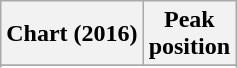<table class="wikitable sortable plainrowheaders" style="text-align:center">
<tr>
<th scope="col">Chart (2016)</th>
<th scope="col">Peak<br> position</th>
</tr>
<tr>
</tr>
<tr>
</tr>
<tr>
</tr>
</table>
